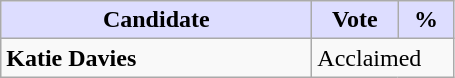<table class="wikitable">
<tr>
<th style="background:#ddf; width:200px;">Candidate</th>
<th style="background:#ddf; width:50px;">Vote</th>
<th style="background:#ddf; width:30px;">%</th>
</tr>
<tr>
<td><strong>Katie Davies</strong></td>
<td colspan="2">Acclaimed</td>
</tr>
</table>
